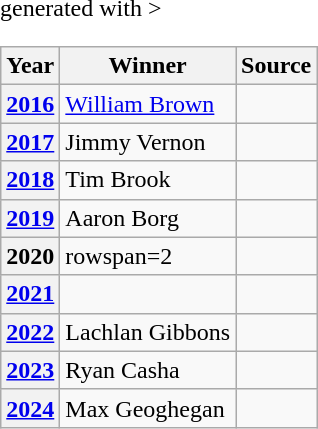<table class="wikitable" <hiddentext>generated with >
<tr style="font-weight:bold">
<th>Year</th>
<th>Winner</th>
<th>Source</th>
</tr>
<tr>
<th><a href='#'>2016</a></th>
<td><a href='#'>William Brown</a></td>
<td align=center></td>
</tr>
<tr>
<th><a href='#'>2017</a></th>
<td>Jimmy Vernon</td>
<td align=center></td>
</tr>
<tr>
<th><a href='#'>2018</a></th>
<td>Tim Brook</td>
<td align=center></td>
</tr>
<tr>
<th><a href='#'>2019</a></th>
<td>Aaron Borg</td>
<td align=center></td>
</tr>
<tr>
<th>2020</th>
<td>rowspan=2 </td>
<td align=center></td>
</tr>
<tr>
<th><a href='#'>2021</a></th>
<td align=center></td>
</tr>
<tr>
<th><a href='#'>2022</a></th>
<td>Lachlan Gibbons</td>
<td align=center></td>
</tr>
<tr>
<th><a href='#'>2023</a></th>
<td>Ryan Casha</td>
<td align=center></td>
</tr>
<tr>
<th><a href='#'>2024</a></th>
<td>Max Geoghegan</td>
<td align=center></td>
</tr>
</table>
